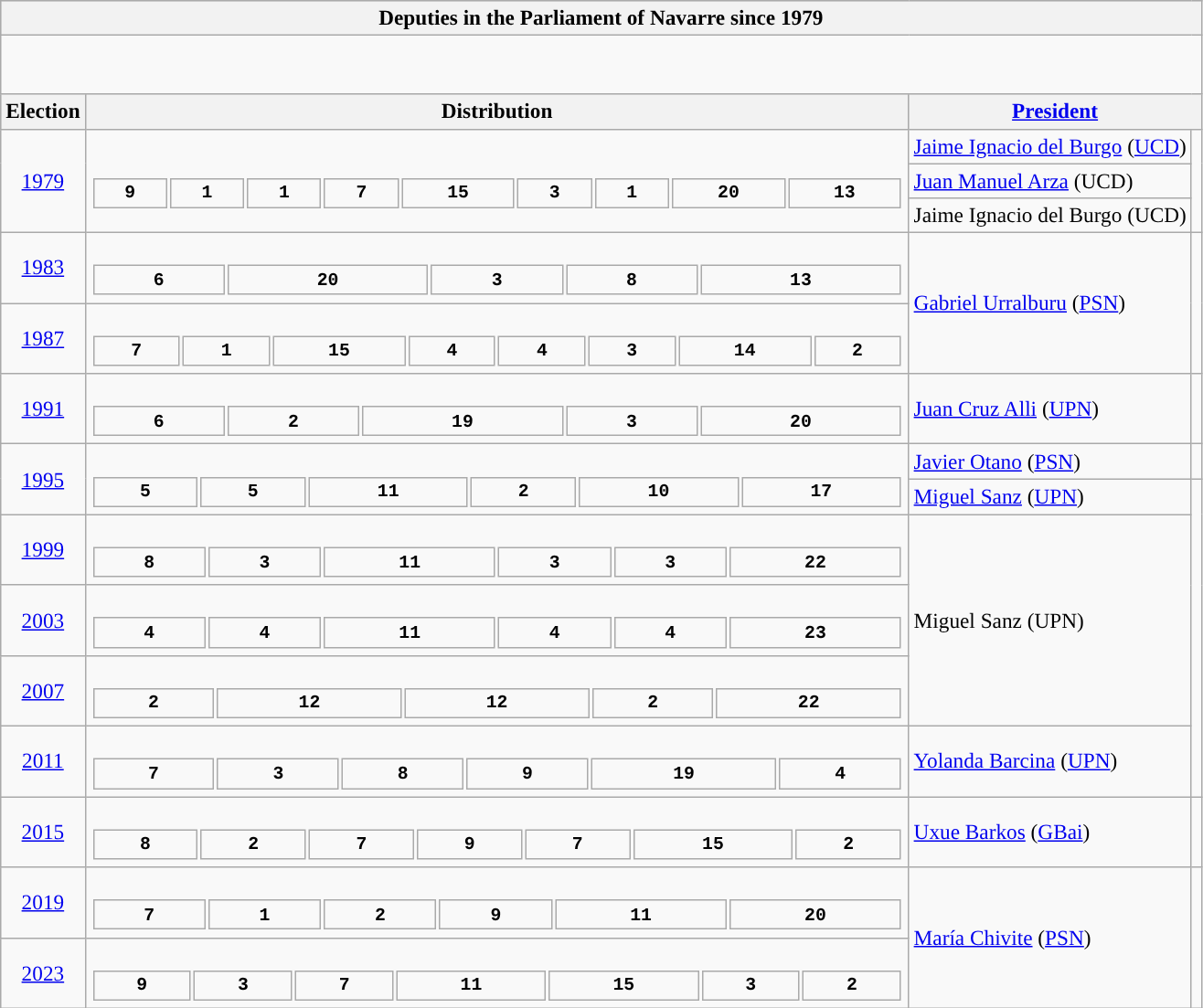<table class="wikitable" style="font-size:97%;">
<tr bgcolor="#CCCCCC">
<th colspan="4">Deputies in the Parliament of Navarre since 1979</th>
</tr>
<tr>
<td colspan="4"><br>






























<br>
</td>
</tr>
<tr bgcolor="#CCCCCC">
<th>Election</th>
<th>Distribution</th>
<th colspan="2"><a href='#'>President</a></th>
</tr>
<tr>
<td rowspan="3" align=center><a href='#'>1979</a></td>
<td rowspan="3"><br><table style="width:45em; font-size:85%; text-align:center; font-family:Courier New;">
<tr style="font-weight:bold">
<td style="background:">9</td>
<td style="background:">1</td>
<td style="background:">1</td>
<td style="background:">7</td>
<td style="background:">15</td>
<td style="background:">3</td>
<td style="background:">1</td>
<td style="background:">20</td>
<td style="background:">13</td>
</tr>
</table>
</td>
<td><a href='#'>Jaime Ignacio del Burgo</a> (<a href='#'>UCD</a>)</td>
<td rowspan="3" style="background:"></td>
</tr>
<tr>
<td><a href='#'>Juan Manuel Arza</a> (UCD)</td>
</tr>
<tr>
<td>Jaime Ignacio del Burgo (UCD)</td>
</tr>
<tr>
<td align=center><a href='#'>1983</a></td>
<td><br><table style="width:45em; font-size:85%; text-align:center; font-family:Courier New;">
<tr style="font-weight:bold">
<td style="background:">6</td>
<td style="background:">20</td>
<td style="background:">3</td>
<td style="background:">8</td>
<td style="background:">13</td>
</tr>
</table>
</td>
<td rowspan="2"><a href='#'>Gabriel Urralburu</a> (<a href='#'>PSN</a>)</td>
<td rowspan="2" style="background:"></td>
</tr>
<tr>
<td align=center><a href='#'>1987</a></td>
<td><br><table style="width:45em; font-size:85%; text-align:center; font-family:Courier New;">
<tr style="font-weight:bold">
<td style="background:">7</td>
<td style="background:">1</td>
<td style="background:">15</td>
<td style="background:">4</td>
<td style="background:">4</td>
<td style="background:">3</td>
<td style="background:">14</td>
<td style="background:">2</td>
</tr>
</table>
</td>
</tr>
<tr>
<td align=center><a href='#'>1991</a></td>
<td><br><table style="width:45em; font-size:85%; text-align:center; font-family:Courier New;">
<tr style="font-weight:bold">
<td style="background:">6</td>
<td style="background:">2</td>
<td style="background:">19</td>
<td style="background:">3</td>
<td style="background:">20</td>
</tr>
</table>
</td>
<td><a href='#'>Juan Cruz Alli</a> (<a href='#'>UPN</a>)</td>
<td style="background:"></td>
</tr>
<tr>
<td rowspan="2" align=center><a href='#'>1995</a></td>
<td rowspan="2"><br><table style="width:45em; font-size:85%; text-align:center; font-family:Courier New;">
<tr style="font-weight:bold">
<td style="background:">5</td>
<td style="background:">5</td>
<td style="background:">11</td>
<td style="background:">2</td>
<td style="background:">10</td>
<td style="background:">17</td>
</tr>
</table>
</td>
<td><a href='#'>Javier Otano</a> (<a href='#'>PSN</a>)</td>
<td style="background:"></td>
</tr>
<tr>
<td><a href='#'>Miguel Sanz</a> (<a href='#'>UPN</a>)</td>
<td rowspan="5" style="background:"></td>
</tr>
<tr>
<td align=center><a href='#'>1999</a></td>
<td><br><table style="width:45em; font-size:85%; text-align:center; font-family:Courier New;">
<tr style="font-weight:bold">
<td style="background:">8</td>
<td style="background:">3</td>
<td style="background:">11</td>
<td style="background:">3</td>
<td style="background:">3</td>
<td style="background:">22</td>
</tr>
</table>
</td>
<td rowspan="3">Miguel Sanz (UPN)</td>
</tr>
<tr>
<td align=center><a href='#'>2003</a></td>
<td><br><table style="width:45em; font-size:85%; text-align:center; font-family:Courier New;">
<tr style="font-weight:bold">
<td style="background:">4</td>
<td style="background:">4</td>
<td style="background:">11</td>
<td style="background:">4</td>
<td style="background:">4</td>
<td style="background:">23</td>
</tr>
</table>
</td>
</tr>
<tr>
<td align=center><a href='#'>2007</a></td>
<td><br><table style="width:45em; font-size:85%; text-align:center; font-family:Courier New;">
<tr style="font-weight:bold">
<td style="background:">2</td>
<td style="background:">12</td>
<td style="background:">12</td>
<td style="background:">2</td>
<td style="background:">22</td>
</tr>
</table>
</td>
</tr>
<tr>
<td align=center><a href='#'>2011</a></td>
<td><br><table style="width:45em; font-size:85%; text-align:center; font-family:Courier New;">
<tr style="font-weight:bold">
<td style="background:">7</td>
<td style="background:">3</td>
<td style="background:">8</td>
<td style="background:">9</td>
<td style="background:">19</td>
<td style="background:">4</td>
</tr>
</table>
</td>
<td><a href='#'>Yolanda Barcina</a> (<a href='#'>UPN</a>)</td>
</tr>
<tr>
<td align=center><a href='#'>2015</a></td>
<td><br><table style="width:45em; font-size:85%; text-align:center; font-family:Courier New;">
<tr style="font-weight:bold">
<td style="background:">8</td>
<td style="background:">2</td>
<td style="background:">7</td>
<td style="background:">9</td>
<td style="background:">7</td>
<td style="background:">15</td>
<td style="background:">2</td>
</tr>
</table>
</td>
<td><a href='#'>Uxue Barkos</a> (<a href='#'>GBai</a>)</td>
<td style="background:"></td>
</tr>
<tr>
<td align=center><a href='#'>2019</a></td>
<td><br><table style="width:45em; font-size:85%; text-align:center; font-family:Courier New;">
<tr style="font-weight:bold">
<td style="background:">7</td>
<td style="background:">1</td>
<td style="background:">2</td>
<td style="background:">9</td>
<td style="background:">11</td>
<td style="background:">20</td>
</tr>
</table>
</td>
<td rowspan="2"><a href='#'>María Chivite</a> (<a href='#'>PSN</a>)</td>
<td rowspan="2" style="background:"></td>
</tr>
<tr>
<td align=center><a href='#'>2023</a></td>
<td><br><table style="width:45em; font-size:85%; text-align:center; font-family:Courier New;">
<tr style="font-weight:bold">
<td style="background:">9</td>
<td style="background:">3</td>
<td style="background:">7</td>
<td style="background:">11</td>
<td style="background:">15</td>
<td style="background:">3</td>
<td style="background:">2</td>
</tr>
</table>
</td>
</tr>
</table>
